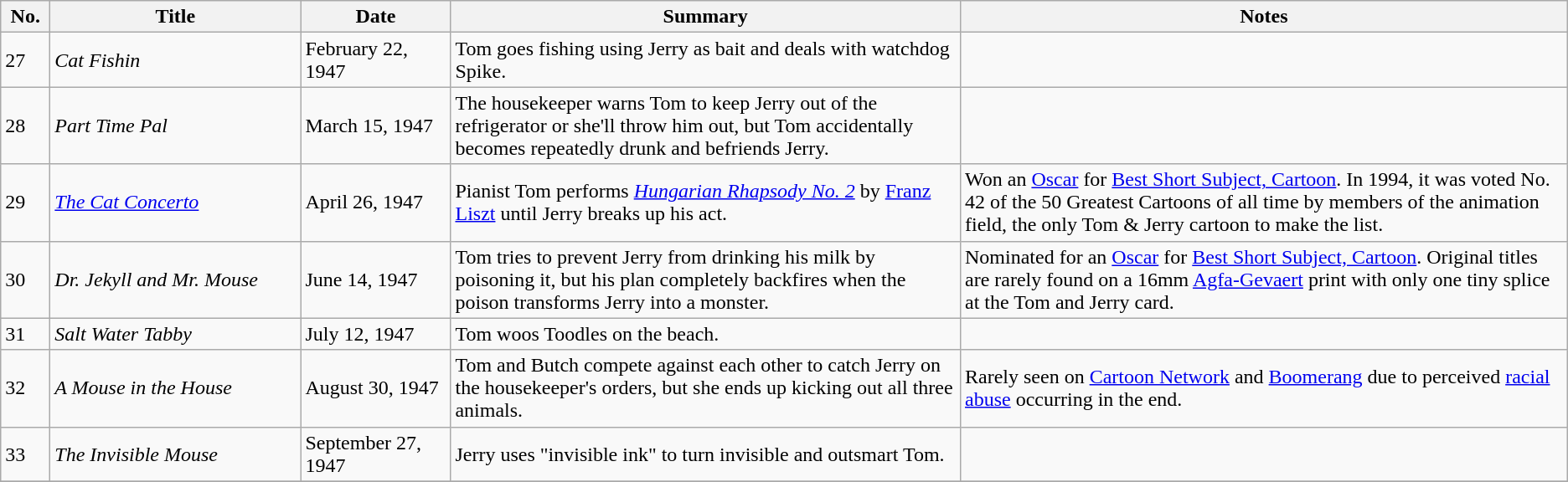<table class="wikitable">
<tr>
<th style="width:2em">No.</th>
<th style="width:12em">Title</th>
<th style="width:7em">Date</th>
<th>Summary</th>
<th>Notes</th>
</tr>
<tr>
<td>27</td>
<td><em>Cat Fishin</em></td>
<td>February 22, 1947</td>
<td>Tom goes fishing using Jerry as bait and deals with watchdog Spike.</td>
<td></td>
</tr>
<tr>
<td>28</td>
<td><em>Part Time Pal</em></td>
<td>March 15, 1947</td>
<td>The housekeeper  warns Tom to keep Jerry out of the refrigerator or she'll throw him out, but Tom accidentally becomes repeatedly drunk and befriends Jerry.</td>
<td></td>
</tr>
<tr>
<td>29</td>
<td><em><a href='#'>The Cat Concerto</a></em></td>
<td>April 26, 1947</td>
<td>Pianist Tom performs <em><a href='#'>Hungarian Rhapsody No. 2</a></em> by <a href='#'>Franz Liszt</a> until Jerry breaks up his act.</td>
<td>Won an <a href='#'>Oscar</a> for <a href='#'>Best Short Subject, Cartoon</a>. In 1994, it was voted No. 42 of the 50 Greatest Cartoons of all time by members of the animation field, the only Tom & Jerry cartoon to make the list.</td>
</tr>
<tr>
<td>30</td>
<td><em>Dr. Jekyll and Mr. Mouse</em></td>
<td>June 14, 1947</td>
<td>Tom tries to prevent Jerry from drinking his milk by poisoning it, but his plan completely backfires when the poison transforms Jerry into a monster.</td>
<td>Nominated for an <a href='#'>Oscar</a> for <a href='#'>Best Short Subject, Cartoon</a>. Original titles are rarely found on a 16mm <a href='#'>Agfa-Gevaert</a> print with only one tiny splice at the Tom and Jerry card.</td>
</tr>
<tr>
<td>31</td>
<td><em>Salt Water Tabby</em></td>
<td>July 12, 1947</td>
<td>Tom woos Toodles on the beach.</td>
<td></td>
</tr>
<tr>
<td>32</td>
<td><em>A Mouse in the House</em></td>
<td>August 30, 1947</td>
<td>Tom and Butch compete against each other to catch Jerry on the housekeeper's orders, but she ends up kicking out all three animals.</td>
<td>Rarely seen on <a href='#'>Cartoon Network</a> and <a href='#'>Boomerang</a> due to perceived <a href='#'>racial abuse</a> occurring in the end.</td>
</tr>
<tr>
<td>33</td>
<td><em>The Invisible Mouse</em></td>
<td>September 27, 1947</td>
<td>Jerry uses "invisible ink" to turn invisible and outsmart Tom.</td>
<td></td>
</tr>
<tr>
</tr>
</table>
